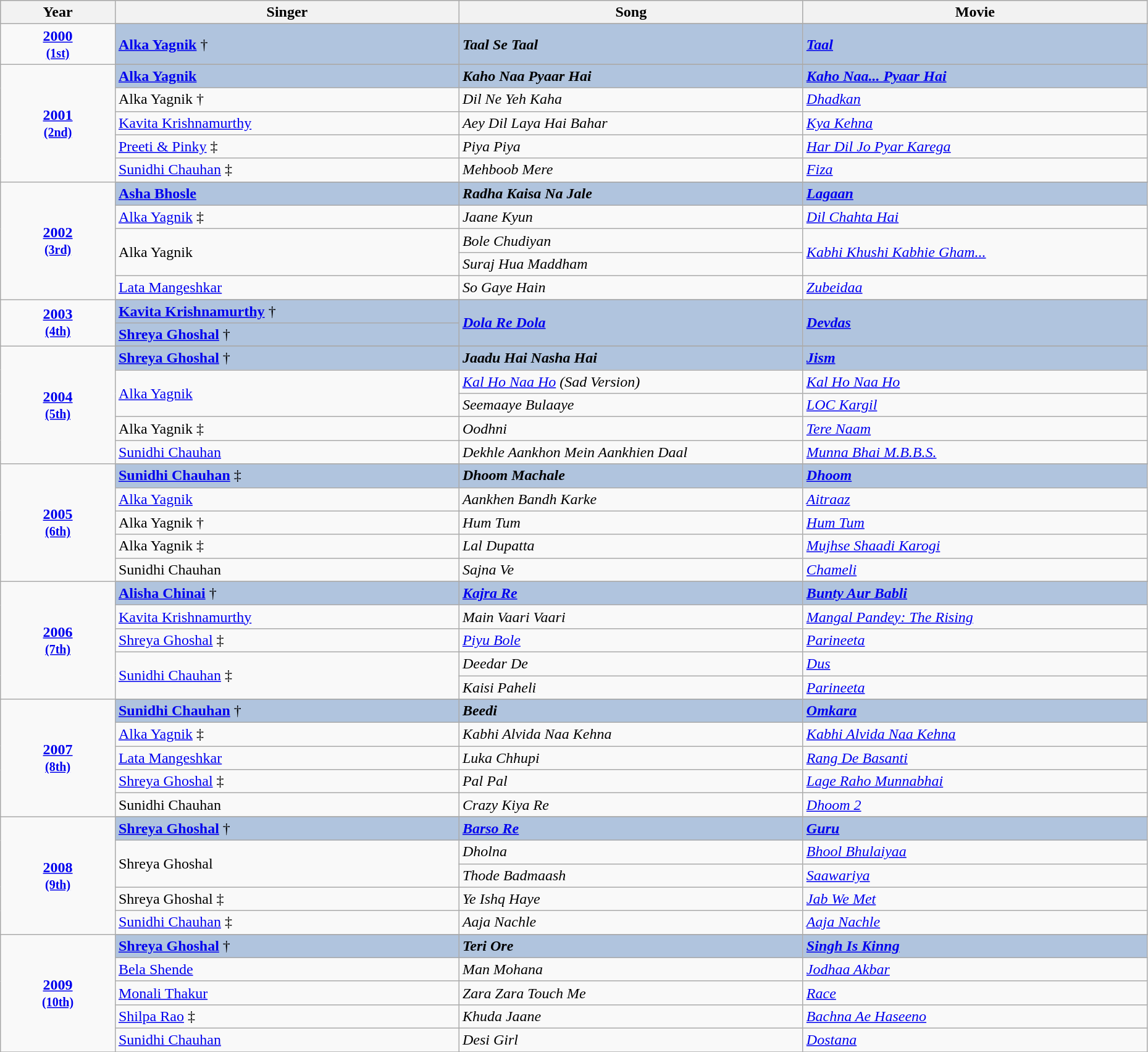<table class="wikitable" style="width:98%;">
<tr style="background:#bebebe;">
<th style="width:10%;">Year</th>
<th style="width:30%;">Singer</th>
<th style="width:30%;">Song</th>
<th style="width:30%;">Movie</th>
</tr>
<tr>
<td rowspan=2 style="text-align:center"><strong><a href='#'>2000<br><small>(1st)</small></a></strong></td>
</tr>
<tr style="background:#B0C4DE;">
<td><strong><a href='#'>Alka Yagnik</a></strong> †</td>
<td><strong><em>Taal Se Taal</em></strong></td>
<td><strong><a href='#'><em>Taal</em></a></strong></td>
</tr>
<tr>
<td rowspan=6 style="text-align:center"><strong><a href='#'>2001<br><small>(2nd)</small></a></strong></td>
</tr>
<tr style="background:#B0C4DE;">
<td><strong><a href='#'>Alka Yagnik</a></strong></td>
<td><strong><em>Kaho Naa Pyaar Hai</em></strong></td>
<td><strong><em><a href='#'>Kaho Naa... Pyaar Hai</a></em></strong></td>
</tr>
<tr>
<td>Alka Yagnik †</td>
<td><em>Dil Ne Yeh Kaha</em></td>
<td><em><a href='#'>Dhadkan</a></em></td>
</tr>
<tr>
<td><a href='#'>Kavita Krishnamurthy</a></td>
<td><em>Aey Dil Laya Hai Bahar</em></td>
<td><em><a href='#'>Kya Kehna</a></em></td>
</tr>
<tr>
<td><a href='#'>Preeti & Pinky</a> ‡</td>
<td><em>Piya Piya</em></td>
<td><em><a href='#'>Har Dil Jo Pyar Karega</a></em></td>
</tr>
<tr>
<td><a href='#'>Sunidhi Chauhan</a> ‡</td>
<td><em>Mehboob Mere</em></td>
<td><em><a href='#'>Fiza</a></em></td>
</tr>
<tr>
<td rowspan=6 style="text-align:center"><strong><a href='#'>2002<br><small>(3rd)</small></a></strong></td>
</tr>
<tr style="background:#B0C4DE;">
<td><strong><a href='#'>Asha Bhosle</a></strong></td>
<td><strong><em>Radha Kaisa Na Jale</em></strong></td>
<td><strong><em><a href='#'>Lagaan</a></em></strong></td>
</tr>
<tr>
<td><a href='#'>Alka Yagnik</a> ‡</td>
<td><em>Jaane Kyun</em></td>
<td><em><a href='#'>Dil Chahta Hai</a></em></td>
</tr>
<tr>
<td rowspan="2">Alka Yagnik</td>
<td><em>Bole Chudiyan</em></td>
<td rowspan="2"><em><a href='#'>Kabhi Khushi Kabhie Gham...</a></em></td>
</tr>
<tr>
<td><em>Suraj Hua Maddham</em></td>
</tr>
<tr>
<td><a href='#'>Lata Mangeshkar</a></td>
<td><em>So Gaye Hain</em></td>
<td><em><a href='#'>Zubeidaa</a></em></td>
</tr>
<tr>
<td rowspan=3 style="text-align:center"><strong><a href='#'>2003<br><small>(4th)</small></a></strong></td>
</tr>
<tr style="background:#B0C4DE;">
<td><strong><a href='#'>Kavita Krishnamurthy</a></strong> †</td>
<td rowspan=2><strong><em><a href='#'>Dola Re Dola</a></em></strong></td>
<td rowspan=2><strong><a href='#'><em>Devdas</em></a></strong></td>
</tr>
<tr style="background:#B0C4DE;">
<td><strong><a href='#'>Shreya Ghoshal</a></strong> †</td>
</tr>
<tr>
<td rowspan=6 style="text-align:center"><strong><a href='#'>2004<br><small>(5th)</small></a></strong></td>
</tr>
<tr style="background:#B0C4DE;">
<td><strong><a href='#'>Shreya Ghoshal</a></strong> †</td>
<td><strong><em>Jaadu Hai Nasha Hai</em></strong></td>
<td><strong><a href='#'><em>Jism</em></a></strong></td>
</tr>
<tr>
<td rowspan="2"><a href='#'>Alka Yagnik</a></td>
<td><em><a href='#'>Kal Ho Naa Ho</a> (Sad Version)</em></td>
<td><em><a href='#'>Kal Ho Naa Ho</a></em></td>
</tr>
<tr>
<td><em>Seemaaye Bulaaye</em></td>
<td><em><a href='#'>LOC Kargil</a></em></td>
</tr>
<tr>
<td>Alka Yagnik ‡</td>
<td><em>Oodhni</em></td>
<td><em><a href='#'>Tere Naam</a></em></td>
</tr>
<tr>
<td><a href='#'>Sunidhi Chauhan</a></td>
<td><em>Dekhle Aankhon Mein Aankhien Daal</em></td>
<td><em><a href='#'>Munna Bhai M.B.B.S.</a></em></td>
</tr>
<tr>
<td rowspan=6 style="text-align:center"><strong><a href='#'>2005<br><small>(6th)</small></a></strong></td>
</tr>
<tr style="background:#B0C4DE;">
<td><strong><a href='#'>Sunidhi Chauhan</a></strong> ‡</td>
<td><strong><em>Dhoom Machale</em></strong></td>
<td><strong><em><a href='#'>Dhoom</a></em></strong></td>
</tr>
<tr>
<td><a href='#'>Alka Yagnik</a></td>
<td><em>Aankhen Bandh Karke</em></td>
<td><em><a href='#'>Aitraaz</a></em></td>
</tr>
<tr>
<td>Alka Yagnik †</td>
<td><em>Hum Tum</em></td>
<td><a href='#'><em>Hum Tum</em></a></td>
</tr>
<tr>
<td>Alka Yagnik ‡</td>
<td><em>Lal Dupatta</em></td>
<td><em><a href='#'>Mujhse Shaadi Karogi</a></em></td>
</tr>
<tr>
<td>Sunidhi Chauhan</td>
<td><em>Sajna Ve</em></td>
<td><a href='#'><em>Chameli</em></a></td>
</tr>
<tr>
<td rowspan=6 style="text-align:center"><strong><a href='#'>2006<br><small>(7th)</small></a></strong></td>
</tr>
<tr style="background:#B0C4DE;">
<td><strong><a href='#'>Alisha Chinai</a></strong> †</td>
<td><strong><em><a href='#'>Kajra Re</a></em></strong></td>
<td><strong><em><a href='#'>Bunty Aur Babli</a></em></strong></td>
</tr>
<tr>
<td><a href='#'>Kavita Krishnamurthy</a></td>
<td><em>Main Vaari Vaari</em></td>
<td><em><a href='#'>Mangal Pandey: The Rising</a></em></td>
</tr>
<tr>
<td><a href='#'>Shreya Ghoshal</a> ‡</td>
<td><em><a href='#'>Piyu Bole</a></em></td>
<td><a href='#'><em>Parineeta</em></a></td>
</tr>
<tr>
<td rowspan="2"><a href='#'>Sunidhi Chauhan</a> ‡</td>
<td><em>Deedar De</em></td>
<td><em><a href='#'>Dus</a></em></td>
</tr>
<tr>
<td><em>Kaisi Paheli</em></td>
<td><a href='#'><em>Parineeta</em></a></td>
</tr>
<tr>
<td rowspan=6 style="text-align:center"><strong><a href='#'>2007<br><small>(8th)</small></a></strong></td>
</tr>
<tr style="background:#B0C4DE;">
<td><strong><a href='#'>Sunidhi Chauhan</a></strong> †</td>
<td><strong><em>Beedi</em></strong></td>
<td><strong><a href='#'><em>Omkara</em></a></strong></td>
</tr>
<tr>
<td><a href='#'>Alka Yagnik</a> ‡</td>
<td><em>Kabhi Alvida Naa Kehna</em></td>
<td><em><a href='#'>Kabhi Alvida Naa Kehna</a></em></td>
</tr>
<tr>
<td><a href='#'>Lata Mangeshkar</a></td>
<td><em>Luka Chhupi</em></td>
<td><em><a href='#'>Rang De Basanti</a></em></td>
</tr>
<tr>
<td><a href='#'>Shreya Ghoshal</a> ‡</td>
<td><em>Pal Pal</em></td>
<td><em><a href='#'>Lage Raho Munnabhai</a></em></td>
</tr>
<tr>
<td>Sunidhi Chauhan</td>
<td><em>Crazy Kiya Re</em></td>
<td><em><a href='#'>Dhoom 2</a></em></td>
</tr>
<tr>
<td rowspan=6 style="text-align:center"><strong><a href='#'>2008<br><small>(9th)</small></a></strong></td>
</tr>
<tr style="background:#B0C4DE;">
<td><strong><a href='#'>Shreya Ghoshal</a></strong> †</td>
<td><strong><em><a href='#'>Barso Re</a></em></strong></td>
<td><strong><a href='#'><em>Guru</em></a></strong></td>
</tr>
<tr>
<td rowspan="2">Shreya Ghoshal</td>
<td><em>Dholna</em></td>
<td><em><a href='#'>Bhool Bhulaiyaa</a></em></td>
</tr>
<tr>
<td><em>Thode Badmaash</em></td>
<td><em><a href='#'>Saawariya</a></em></td>
</tr>
<tr>
<td>Shreya Ghoshal ‡</td>
<td><em>Ye Ishq Haye</em></td>
<td><em><a href='#'>Jab We Met</a></em></td>
</tr>
<tr>
<td><a href='#'>Sunidhi Chauhan</a> ‡</td>
<td><em>Aaja Nachle</em></td>
<td><em><a href='#'>Aaja Nachle</a></em></td>
</tr>
<tr>
<td rowspan=6 style="text-align:center"><strong><a href='#'>2009<br><small>(10th)</small></a></strong></td>
</tr>
<tr style="background:#B0C4DE;">
<td><strong><a href='#'>Shreya Ghoshal</a></strong> †</td>
<td><strong><em>Teri Ore</em></strong></td>
<td><strong><em><a href='#'>Singh Is Kinng</a></em></strong></td>
</tr>
<tr>
<td><a href='#'>Bela Shende</a></td>
<td><em>Man Mohana</em></td>
<td><em><a href='#'>Jodhaa Akbar</a></em></td>
</tr>
<tr>
<td><a href='#'>Monali Thakur</a></td>
<td><em>Zara Zara Touch Me</em></td>
<td><a href='#'><em>Race</em></a></td>
</tr>
<tr>
<td><a href='#'>Shilpa Rao</a> ‡</td>
<td><em>Khuda Jaane</em></td>
<td><em><a href='#'>Bachna Ae Haseeno</a></em></td>
</tr>
<tr>
<td><a href='#'>Sunidhi Chauhan</a></td>
<td><em>Desi Girl</em></td>
<td><a href='#'><em>Dostana</em></a></td>
</tr>
<tr>
</tr>
</table>
